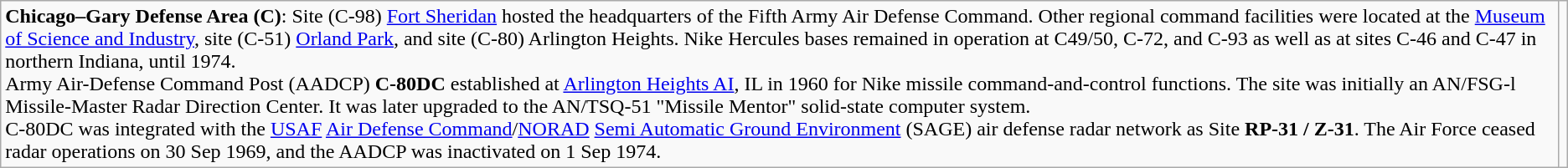<table class="wikitable borderless">
<tr valign="top">
<td><strong>Chicago–Gary Defense Area (C)</strong>: Site (C-98) <a href='#'>Fort Sheridan</a> hosted the headquarters of the Fifth Army Air Defense Command. Other regional command facilities were located at the <a href='#'>Museum of Science and Industry</a>, site (C-51) <a href='#'>Orland Park</a>, and site (C-80) Arlington Heights. Nike Hercules bases remained in operation at C49/50, C-72, and C-93 as well as at sites C-46 and C-47 in northern Indiana, until 1974.<br>Army Air-Defense Command Post (AADCP) <strong>C-80DC</strong> established at <a href='#'>Arlington Heights AI</a>, IL in 1960 for Nike missile command-and-control functions. The site was initially an AN/FSG-l Missile-Master Radar Direction Center. It was later upgraded to the AN/TSQ-51 "Missile Mentor" solid-state computer system.<br>C-80DC was integrated with the <a href='#'>USAF</a> <a href='#'>Air Defense Command</a>/<a href='#'>NORAD</a> <a href='#'>Semi Automatic Ground Environment</a> (SAGE) air defense radar network as Site <strong>RP-31 / Z-31</strong>. The Air Force ceased radar operations on 30 Sep 1969, and the AADCP was inactivated on 1 Sep 1974.</td>
<td></td>
</tr>
</table>
